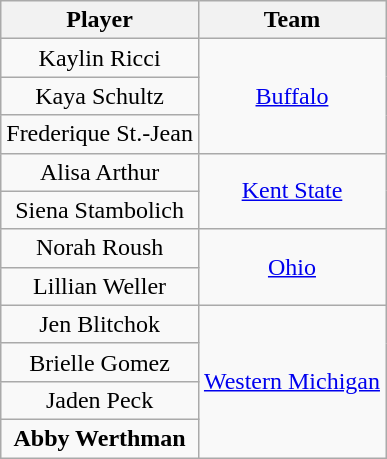<table class="wikitable" style="text-align: center;">
<tr>
<th>Player</th>
<th>Team</th>
</tr>
<tr>
<td>Kaylin Ricci</td>
<td rowspan=3><a href='#'>Buffalo</a></td>
</tr>
<tr>
<td>Kaya Schultz</td>
</tr>
<tr>
<td>Frederique St.-Jean</td>
</tr>
<tr>
<td>Alisa Arthur</td>
<td rowspan=2><a href='#'>Kent State</a></td>
</tr>
<tr>
<td>Siena Stambolich</td>
</tr>
<tr>
<td>Norah Roush</td>
<td rowspan=2><a href='#'>Ohio</a></td>
</tr>
<tr>
<td>Lillian Weller</td>
</tr>
<tr>
<td>Jen Blitchok</td>
<td rowspan=4><a href='#'>Western Michigan</a></td>
</tr>
<tr>
<td>Brielle Gomez</td>
</tr>
<tr>
<td>Jaden Peck</td>
</tr>
<tr>
<td><strong>Abby Werthman</strong></td>
</tr>
</table>
